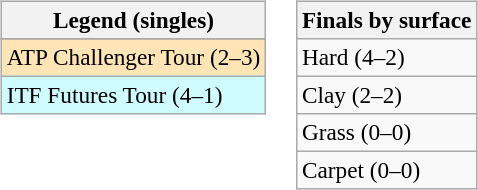<table>
<tr valign=top>
<td><br><table class=wikitable style=font-size:97%>
<tr>
<th>Legend (singles)</th>
</tr>
<tr bgcolor=e5d1cb>
</tr>
<tr bgcolor=moccasin>
<td>ATP Challenger Tour (2–3)</td>
</tr>
<tr bgcolor=cffcff>
<td>ITF Futures Tour (4–1)</td>
</tr>
</table>
</td>
<td><br><table class=wikitable style=font-size:97%>
<tr>
<th>Finals by surface</th>
</tr>
<tr>
<td>Hard (4–2)</td>
</tr>
<tr>
<td>Clay (2–2)</td>
</tr>
<tr>
<td>Grass (0–0)</td>
</tr>
<tr>
<td>Carpet (0–0)</td>
</tr>
</table>
</td>
</tr>
</table>
